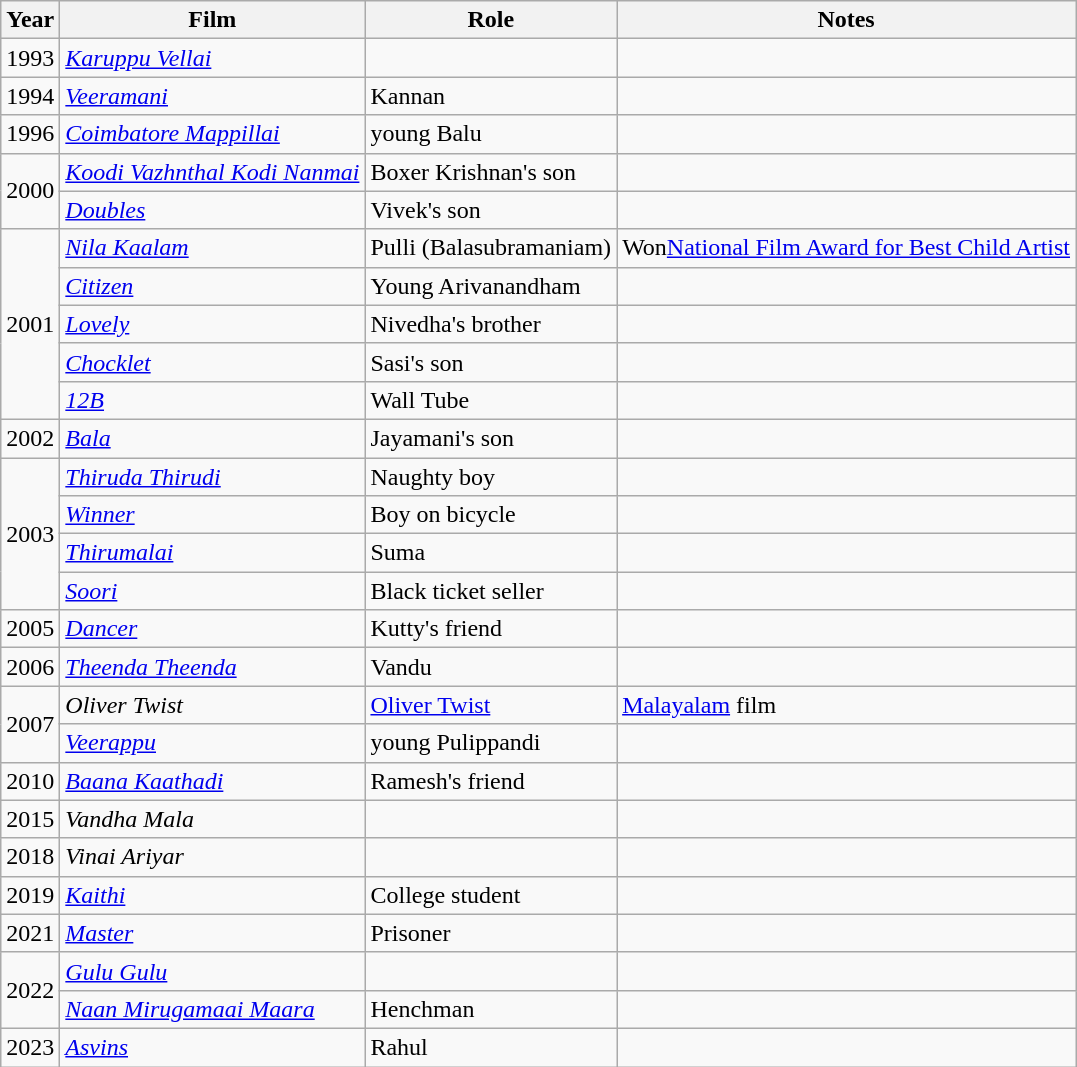<table class="wikitable sortable">
<tr>
<th>Year</th>
<th>Film</th>
<th>Role</th>
<th class="unsortable">Notes</th>
</tr>
<tr>
<td>1993</td>
<td><em><a href='#'>Karuppu Vellai</a></em></td>
<td></td>
<td></td>
</tr>
<tr>
<td>1994</td>
<td><em><a href='#'>Veeramani</a></em></td>
<td>Kannan</td>
<td></td>
</tr>
<tr>
<td>1996</td>
<td><em><a href='#'>Coimbatore Mappillai</a></em></td>
<td>young Balu</td>
<td></td>
</tr>
<tr>
<td rowspan="2">2000</td>
<td><em><a href='#'>Koodi Vazhnthal Kodi Nanmai</a></em></td>
<td>Boxer Krishnan's son</td>
<td></td>
</tr>
<tr>
<td><em><a href='#'>Doubles</a></em></td>
<td>Vivek's son</td>
<td></td>
</tr>
<tr>
<td rowspan="5">2001</td>
<td><em><a href='#'>Nila Kaalam</a></em></td>
<td>Pulli (Balasubramaniam)</td>
<td>Won<a href='#'>National Film Award for Best Child Artist</a></td>
</tr>
<tr>
<td><em><a href='#'>Citizen</a></em></td>
<td>Young Arivanandham</td>
<td></td>
</tr>
<tr>
<td><em><a href='#'>Lovely</a></em></td>
<td>Nivedha's brother</td>
<td></td>
</tr>
<tr>
<td><em><a href='#'>Chocklet</a></em></td>
<td>Sasi's son</td>
<td></td>
</tr>
<tr>
<td><em><a href='#'>12B</a></em></td>
<td>Wall Tube</td>
<td></td>
</tr>
<tr>
<td>2002</td>
<td><em><a href='#'>Bala</a></em></td>
<td>Jayamani's son</td>
<td></td>
</tr>
<tr>
<td rowspan="4">2003</td>
<td><em><a href='#'>Thiruda Thirudi</a></em></td>
<td>Naughty boy</td>
<td></td>
</tr>
<tr>
<td><em><a href='#'>Winner</a></em></td>
<td>Boy on bicycle</td>
<td></td>
</tr>
<tr>
<td><em><a href='#'>Thirumalai</a></em></td>
<td>Suma</td>
<td></td>
</tr>
<tr>
<td><em><a href='#'>Soori</a></em></td>
<td>Black ticket seller</td>
<td></td>
</tr>
<tr>
<td>2005</td>
<td><em><a href='#'>Dancer</a></em></td>
<td>Kutty's friend</td>
<td></td>
</tr>
<tr>
<td>2006</td>
<td><em><a href='#'>Theenda Theenda</a></em></td>
<td>Vandu</td>
<td></td>
</tr>
<tr>
<td rowspan="2">2007</td>
<td><em>Oliver Twist</em></td>
<td><a href='#'>Oliver Twist</a></td>
<td><a href='#'>Malayalam</a> film</td>
</tr>
<tr>
<td><em><a href='#'>Veerappu</a></em></td>
<td>young Pulippandi</td>
<td></td>
</tr>
<tr>
<td>2010</td>
<td><em><a href='#'>Baana Kaathadi</a></em></td>
<td>Ramesh's friend</td>
<td></td>
</tr>
<tr>
<td>2015</td>
<td><em>Vandha Mala</em></td>
<td></td>
<td></td>
</tr>
<tr>
<td>2018</td>
<td><em>Vinai Ariyar</em></td>
<td></td>
<td></td>
</tr>
<tr>
<td>2019</td>
<td><em><a href='#'>Kaithi</a></em></td>
<td>College student</td>
<td></td>
</tr>
<tr>
<td>2021</td>
<td><em><a href='#'>Master</a></em></td>
<td>Prisoner</td>
<td></td>
</tr>
<tr>
<td rowspan="2">2022</td>
<td><em><a href='#'>Gulu Gulu</a></em></td>
<td></td>
<td></td>
</tr>
<tr>
<td><em><a href='#'>Naan Mirugamaai Maara</a></em></td>
<td>Henchman</td>
<td></td>
</tr>
<tr>
<td>2023</td>
<td><a href='#'><em>Asvins</em></a></td>
<td>Rahul</td>
<td></td>
</tr>
</table>
